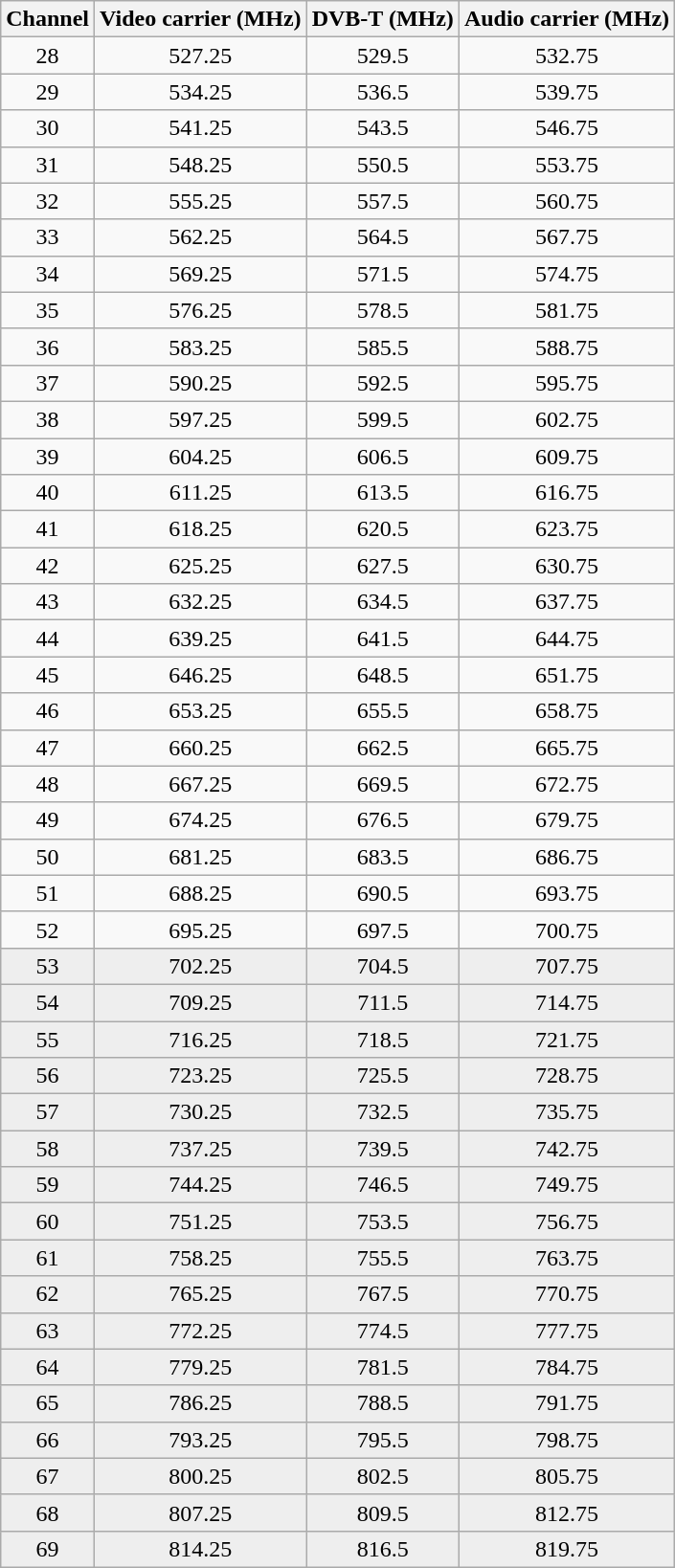<table class="wikitable" style="text-align: center; border-collapse:collapse">
<tr>
<th>Channel</th>
<th>Video carrier (MHz)</th>
<th>DVB-T (MHz)</th>
<th>Audio carrier (MHz)</th>
</tr>
<tr>
<td>28</td>
<td>527.25</td>
<td>529.5</td>
<td>532.75</td>
</tr>
<tr>
<td>29</td>
<td>534.25</td>
<td>536.5</td>
<td>539.75</td>
</tr>
<tr>
<td>30</td>
<td>541.25</td>
<td>543.5</td>
<td>546.75</td>
</tr>
<tr>
<td>31</td>
<td>548.25</td>
<td>550.5</td>
<td>553.75</td>
</tr>
<tr>
<td>32</td>
<td>555.25</td>
<td>557.5</td>
<td>560.75</td>
</tr>
<tr>
<td>33</td>
<td>562.25</td>
<td>564.5</td>
<td>567.75</td>
</tr>
<tr>
<td>34</td>
<td>569.25</td>
<td>571.5</td>
<td>574.75</td>
</tr>
<tr>
<td>35</td>
<td>576.25</td>
<td>578.5</td>
<td>581.75</td>
</tr>
<tr>
<td>36</td>
<td>583.25</td>
<td>585.5</td>
<td>588.75</td>
</tr>
<tr>
<td>37</td>
<td>590.25</td>
<td>592.5</td>
<td>595.75</td>
</tr>
<tr>
<td>38</td>
<td>597.25</td>
<td>599.5</td>
<td>602.75</td>
</tr>
<tr>
<td>39</td>
<td>604.25</td>
<td>606.5</td>
<td>609.75</td>
</tr>
<tr>
<td>40</td>
<td>611.25</td>
<td>613.5</td>
<td>616.75</td>
</tr>
<tr>
<td>41</td>
<td>618.25</td>
<td>620.5</td>
<td>623.75</td>
</tr>
<tr>
<td>42</td>
<td>625.25</td>
<td>627.5</td>
<td>630.75</td>
</tr>
<tr>
<td>43</td>
<td>632.25</td>
<td>634.5</td>
<td>637.75</td>
</tr>
<tr>
<td>44</td>
<td>639.25</td>
<td>641.5</td>
<td>644.75</td>
</tr>
<tr>
<td>45</td>
<td>646.25</td>
<td>648.5</td>
<td>651.75</td>
</tr>
<tr>
<td>46</td>
<td>653.25</td>
<td>655.5</td>
<td>658.75</td>
</tr>
<tr>
<td>47</td>
<td>660.25</td>
<td>662.5</td>
<td>665.75</td>
</tr>
<tr>
<td>48</td>
<td>667.25</td>
<td>669.5</td>
<td>672.75</td>
</tr>
<tr>
<td>49</td>
<td>674.25</td>
<td>676.5</td>
<td>679.75</td>
</tr>
<tr>
<td>50</td>
<td>681.25</td>
<td>683.5</td>
<td>686.75</td>
</tr>
<tr>
<td>51</td>
<td>688.25</td>
<td>690.5</td>
<td>693.75</td>
</tr>
<tr>
<td>52</td>
<td>695.25</td>
<td>697.5</td>
<td>700.75</td>
</tr>
<tr bgcolor=#EEEEEE>
<td>53</td>
<td>702.25</td>
<td>704.5</td>
<td>707.75</td>
</tr>
<tr bgcolor=#EEEEEE>
<td>54</td>
<td>709.25</td>
<td>711.5</td>
<td>714.75</td>
</tr>
<tr bgcolor=#EEEEEE>
<td>55</td>
<td>716.25</td>
<td>718.5</td>
<td>721.75</td>
</tr>
<tr bgcolor=#EEEEEE>
<td>56</td>
<td>723.25</td>
<td>725.5</td>
<td>728.75</td>
</tr>
<tr bgcolor=#EEEEEE>
<td>57</td>
<td>730.25</td>
<td>732.5</td>
<td>735.75</td>
</tr>
<tr bgcolor=#EEEEEE>
<td>58</td>
<td>737.25</td>
<td>739.5</td>
<td>742.75</td>
</tr>
<tr bgcolor=#EEEEEE>
<td>59</td>
<td>744.25</td>
<td>746.5</td>
<td>749.75</td>
</tr>
<tr bgcolor=#EEEEEE>
<td>60</td>
<td>751.25</td>
<td>753.5</td>
<td>756.75</td>
</tr>
<tr bgcolor=#EEEEEE>
<td>61</td>
<td>758.25</td>
<td>755.5</td>
<td>763.75</td>
</tr>
<tr bgcolor=#EEEEEE>
<td>62</td>
<td>765.25</td>
<td>767.5</td>
<td>770.75</td>
</tr>
<tr bgcolor=#EEEEEE>
<td>63</td>
<td>772.25</td>
<td>774.5</td>
<td>777.75</td>
</tr>
<tr bgcolor=#EEEEEE>
<td>64</td>
<td>779.25</td>
<td>781.5</td>
<td>784.75</td>
</tr>
<tr bgcolor=#EEEEEE>
<td>65</td>
<td>786.25</td>
<td>788.5</td>
<td>791.75</td>
</tr>
<tr bgcolor=#EEEEEE>
<td>66</td>
<td>793.25</td>
<td>795.5</td>
<td>798.75</td>
</tr>
<tr bgcolor=#EEEEEE>
<td>67</td>
<td>800.25</td>
<td>802.5</td>
<td>805.75</td>
</tr>
<tr bgcolor=#EEEEEE>
<td>68</td>
<td>807.25</td>
<td>809.5</td>
<td>812.75</td>
</tr>
<tr bgcolor=#EEEEEE>
<td>69</td>
<td>814.25</td>
<td>816.5</td>
<td>819.75</td>
</tr>
</table>
